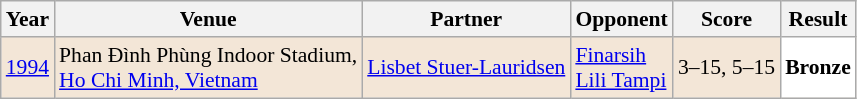<table class="sortable wikitable" style="font-size: 90%;">
<tr>
<th>Year</th>
<th>Venue</th>
<th>Partner</th>
<th>Opponent</th>
<th>Score</th>
<th>Result</th>
</tr>
<tr style="background:#F3E6D7">
<td align="center"><a href='#'>1994</a></td>
<td align="left">Phan Đình Phùng Indoor Stadium,<br><a href='#'>Ho Chi Minh, Vietnam</a></td>
<td align="left"> <a href='#'>Lisbet Stuer-Lauridsen</a></td>
<td align="left"> <a href='#'>Finarsih</a> <br>  <a href='#'>Lili Tampi</a></td>
<td align="left">3–15, 5–15</td>
<td style="text-align:left; background:white"> <strong>Bronze</strong></td>
</tr>
</table>
